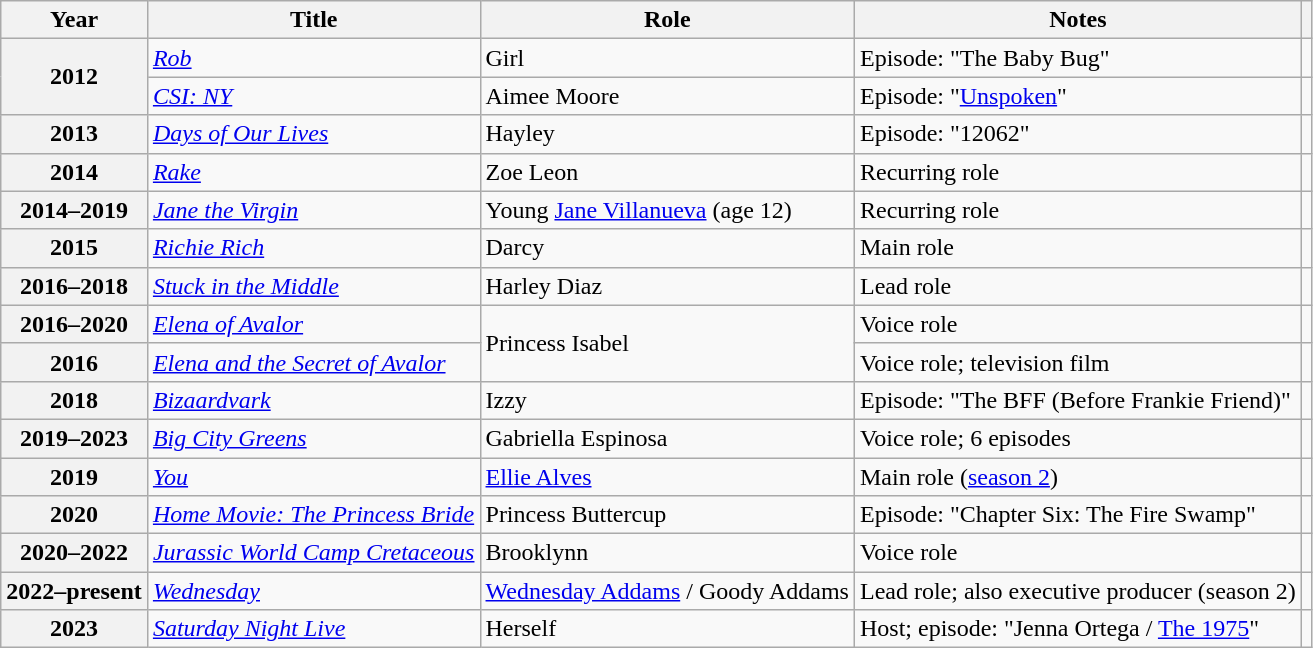<table class="wikitable plainrowheaders sortable">
<tr>
<th scope="col">Year</th>
<th scope="col">Title</th>
<th scope="col">Role</th>
<th scope="col" class="unsortable">Notes</th>
<th scope="col" class="unsortable"></th>
</tr>
<tr>
<th rowspan="2" scope="row">2012</th>
<td><em><a href='#'>Rob</a></em></td>
<td>Girl</td>
<td>Episode: "The Baby Bug"</td>
<td style="text-align:center;"></td>
</tr>
<tr>
<td><em><a href='#'>CSI: NY</a></em></td>
<td>Aimee Moore</td>
<td>Episode: "<a href='#'>Unspoken</a>"</td>
<td style="text-align:center;"></td>
</tr>
<tr>
<th scope="row">2013</th>
<td><em><a href='#'>Days of Our Lives</a></em></td>
<td>Hayley</td>
<td>Episode: "12062"</td>
<td style="text-align:center;"></td>
</tr>
<tr>
<th scope="row">2014</th>
<td><em><a href='#'>Rake</a></em></td>
<td>Zoe Leon</td>
<td>Recurring role</td>
<td style="text-align:center;"></td>
</tr>
<tr>
<th scope="row">2014–2019</th>
<td><em><a href='#'>Jane the Virgin</a></em></td>
<td>Young <a href='#'>Jane Villanueva</a> (age 12)</td>
<td>Recurring role</td>
<td style="text-align:center;"></td>
</tr>
<tr>
<th scope="row">2015</th>
<td><em><a href='#'>Richie Rich</a></em></td>
<td>Darcy</td>
<td>Main role</td>
<td style="text-align:center;"></td>
</tr>
<tr>
<th scope="row">2016–2018</th>
<td><em><a href='#'>Stuck in the Middle</a></em></td>
<td>Harley Diaz</td>
<td>Lead role</td>
<td style="text-align:center;"></td>
</tr>
<tr>
<th scope="row">2016–2020</th>
<td><em><a href='#'>Elena of Avalor</a></em></td>
<td rowspan="2">Princess Isabel</td>
<td>Voice role</td>
<td style="text-align:center;"></td>
</tr>
<tr>
<th scope="row">2016</th>
<td><em><a href='#'>Elena and the Secret of Avalor</a></em></td>
<td>Voice role; television film</td>
<td style="text-align:center;"></td>
</tr>
<tr>
<th scope="row">2018</th>
<td><em><a href='#'>Bizaardvark</a></em></td>
<td>Izzy</td>
<td>Episode: "The BFF (Before Frankie Friend)"</td>
<td style="text-align:center;"></td>
</tr>
<tr>
<th scope="row">2019–2023</th>
<td><em><a href='#'>Big City Greens</a></em></td>
<td>Gabriella Espinosa</td>
<td>Voice role; 6 episodes</td>
<td style="text-align:center;"></td>
</tr>
<tr>
<th scope="row">2019</th>
<td><em><a href='#'>You</a></em></td>
<td><a href='#'>Ellie Alves</a></td>
<td>Main role (<a href='#'>season 2</a>)</td>
<td style="text-align:center;"></td>
</tr>
<tr>
<th scope="row">2020</th>
<td><em><a href='#'>Home Movie: The Princess Bride</a></em></td>
<td>Princess Buttercup</td>
<td>Episode: "Chapter Six: The Fire Swamp"</td>
<td style="text-align:center;"></td>
</tr>
<tr>
<th scope="row">2020–2022</th>
<td><em><a href='#'>Jurassic World Camp Cretaceous</a></em></td>
<td>Brooklynn</td>
<td>Voice role</td>
<td style="text-align:center;"></td>
</tr>
<tr>
<th scope="row">2022–present</th>
<td><em><a href='#'>Wednesday</a></em></td>
<td><a href='#'>Wednesday Addams</a> / Goody Addams</td>
<td>Lead role; also executive producer (season 2)</td>
<td style="text-align:center;"></td>
</tr>
<tr>
<th scope="row">2023</th>
<td><em><a href='#'>Saturday Night Live</a></em></td>
<td>Herself</td>
<td>Host; episode: "Jenna Ortega / <a href='#'>The 1975</a>"</td>
<td></td>
</tr>
</table>
